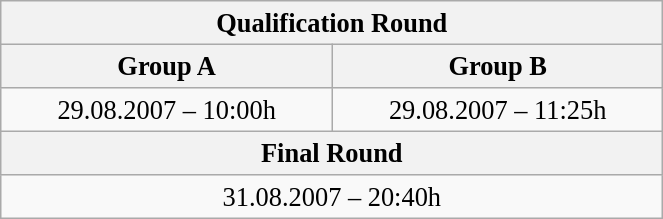<table class="wikitable" style=" text-align:center; font-size:110%;" width="35%">
<tr>
<th colspan="2">Qualification Round</th>
</tr>
<tr>
<th>Group A</th>
<th>Group B</th>
</tr>
<tr>
<td>29.08.2007 – 10:00h</td>
<td>29.08.2007 – 11:25h</td>
</tr>
<tr>
<th colspan="2">Final Round</th>
</tr>
<tr>
<td colspan="2">31.08.2007 – 20:40h</td>
</tr>
</table>
